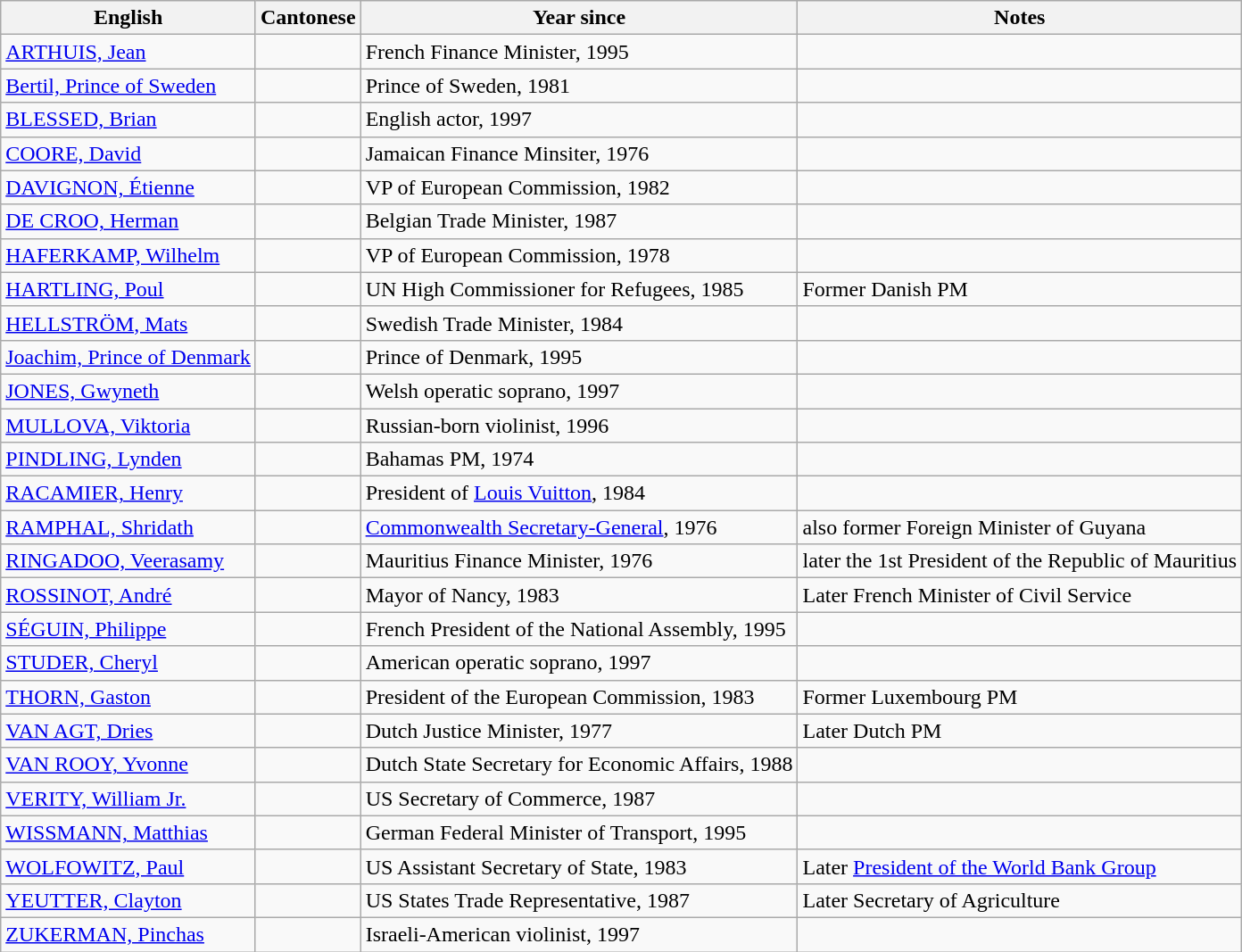<table class="wikitable sortable">
<tr>
<th>English</th>
<th>Cantonese</th>
<th>Year since</th>
<th>Notes</th>
</tr>
<tr>
<td><a href='#'>ARTHUIS, Jean</a></td>
<td></td>
<td>French Finance Minister, 1995</td>
<td></td>
</tr>
<tr>
<td><a href='#'>Bertil, Prince of Sweden</a></td>
<td></td>
<td>Prince of Sweden, 1981</td>
<td></td>
</tr>
<tr>
<td><a href='#'>BLESSED, Brian</a></td>
<td></td>
<td>English actor, 1997</td>
<td></td>
</tr>
<tr>
<td><a href='#'>COORE, David</a></td>
<td></td>
<td>Jamaican Finance Minsiter, 1976</td>
<td></td>
</tr>
<tr>
<td><a href='#'>DAVIGNON, Étienne</a></td>
<td></td>
<td>VP of European Commission, 1982</td>
<td></td>
</tr>
<tr>
<td><a href='#'>DE CROO, Herman</a></td>
<td></td>
<td>Belgian Trade Minister, 1987</td>
<td></td>
</tr>
<tr>
<td><a href='#'>HAFERKAMP, Wilhelm</a></td>
<td></td>
<td>VP of European Commission, 1978</td>
<td></td>
</tr>
<tr>
<td><a href='#'>HARTLING, Poul</a></td>
<td></td>
<td>UN High Commissioner for Refugees, 1985</td>
<td>Former Danish PM</td>
</tr>
<tr>
<td><a href='#'>HELLSTRÖM, Mats</a></td>
<td></td>
<td>Swedish Trade Minister, 1984</td>
<td></td>
</tr>
<tr>
<td><a href='#'>Joachim, Prince of Denmark</a></td>
<td></td>
<td>Prince of Denmark, 1995</td>
<td></td>
</tr>
<tr>
<td><a href='#'>JONES, Gwyneth</a></td>
<td></td>
<td>Welsh operatic soprano, 1997</td>
<td></td>
</tr>
<tr>
<td><a href='#'>MULLOVA, Viktoria</a></td>
<td></td>
<td>Russian-born violinist, 1996</td>
<td></td>
</tr>
<tr>
<td><a href='#'>PINDLING, Lynden</a></td>
<td></td>
<td>Bahamas PM, 1974</td>
<td></td>
</tr>
<tr>
<td><a href='#'>RACAMIER, Henry</a></td>
<td></td>
<td>President of <a href='#'>Louis Vuitton</a>, 1984</td>
<td></td>
</tr>
<tr>
<td><a href='#'>RAMPHAL, Shridath</a></td>
<td></td>
<td><a href='#'>Commonwealth Secretary-General</a>, 1976</td>
<td> also former Foreign Minister of Guyana</td>
</tr>
<tr>
<td><a href='#'>RINGADOO, Veerasamy</a></td>
<td></td>
<td>Mauritius Finance Minister, 1976</td>
<td> later the 1st President of the Republic of Mauritius</td>
</tr>
<tr>
<td><a href='#'>ROSSINOT, André</a></td>
<td></td>
<td>Mayor of Nancy, 1983</td>
<td>Later French Minister of Civil Service </td>
</tr>
<tr>
<td><a href='#'>SÉGUIN, Philippe</a></td>
<td></td>
<td>French President of the National Assembly, 1995</td>
<td></td>
</tr>
<tr>
<td><a href='#'>STUDER, Cheryl</a></td>
<td></td>
<td>American operatic soprano, 1997</td>
<td></td>
</tr>
<tr>
<td><a href='#'>THORN, Gaston</a></td>
<td></td>
<td>President of the European Commission, 1983</td>
<td>Former Luxembourg PM</td>
</tr>
<tr>
<td><a href='#'>VAN AGT, Dries</a></td>
<td></td>
<td>Dutch Justice Minister, 1977</td>
<td>Later Dutch PM</td>
</tr>
<tr>
<td><a href='#'>VAN ROOY, Yvonne</a></td>
<td></td>
<td>Dutch State Secretary for Economic Affairs, 1988</td>
<td></td>
</tr>
<tr>
<td><a href='#'>VERITY, William Jr.</a></td>
<td></td>
<td>US Secretary of Commerce, 1987</td>
<td></td>
</tr>
<tr>
<td><a href='#'>WISSMANN, Matthias</a></td>
<td></td>
<td>German Federal Minister of Transport, 1995</td>
<td></td>
</tr>
<tr>
<td><a href='#'>WOLFOWITZ, Paul</a></td>
<td></td>
<td>US Assistant Secretary of State, 1983</td>
<td>Later <a href='#'>President of the World Bank Group</a></td>
</tr>
<tr>
<td><a href='#'>YEUTTER, Clayton</a></td>
<td></td>
<td>US States Trade Representative, 1987</td>
<td>Later Secretary of Agriculture </td>
</tr>
<tr>
<td><a href='#'>ZUKERMAN, Pinchas</a></td>
<td></td>
<td>Israeli-American violinist, 1997</td>
<td></td>
</tr>
</table>
